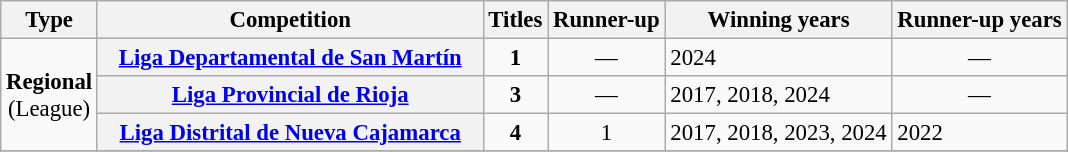<table class="wikitable plainrowheaders" style="font-size:95%; text-align:center;">
<tr>
<th>Type</th>
<th width=250px>Competition</th>
<th>Titles</th>
<th>Runner-up</th>
<th>Winning years</th>
<th>Runner-up years</th>
</tr>
<tr>
<td rowspan=3><strong>Regional</strong><br>(League)</td>
<th scope=col><a href='#'>Liga Departamental de San Martín</a></th>
<td><strong>1</strong></td>
<td style="text-align:center;">—</td>
<td align="left">2024</td>
<td style="text-align:center;">—</td>
</tr>
<tr>
<th scope=col><a href='#'>Liga Provincial de Rioja</a></th>
<td><strong>3</strong></td>
<td style="text-align:center;">—</td>
<td align="left">2017, 2018, 2024</td>
<td style="text-align:center;">—</td>
</tr>
<tr>
<th scope=col><a href='#'>Liga Distrital de Nueva Cajamarca</a></th>
<td><strong>4</strong></td>
<td>1</td>
<td align="left">2017, 2018, 2023, 2024</td>
<td align="left">2022</td>
</tr>
<tr>
</tr>
</table>
